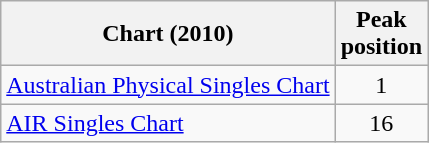<table class="wikitable">
<tr>
<th>Chart (2010)</th>
<th>Peak<br>position</th>
</tr>
<tr>
<td><a href='#'>Australian Physical Singles Chart</a></td>
<td align=center>1</td>
</tr>
<tr>
<td><a href='#'>AIR Singles Chart</a></td>
<td align=center>16</td>
</tr>
</table>
